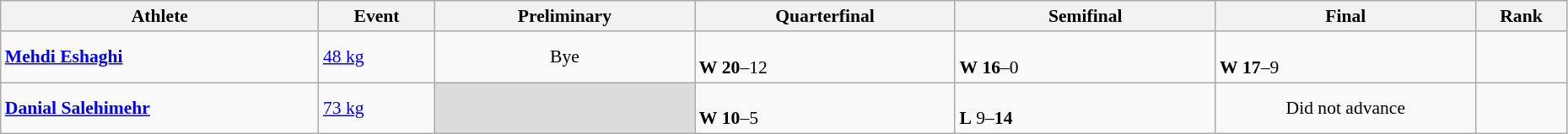<table class="wikitable" width="98%" style="text-align:left; font-size:90%">
<tr>
<th width="11%">Athlete</th>
<th width="4%">Event</th>
<th width="9%">Preliminary</th>
<th width="9%">Quarterfinal</th>
<th width="9%">Semifinal</th>
<th width="9%">Final</th>
<th width="3%">Rank</th>
</tr>
<tr>
<td><strong><a href='#'>Mehdi Eshaghi</a></strong></td>
<td><a href='#'>48 kg</a></td>
<td align=center>Bye</td>
<td><br><strong>W</strong> <strong>20</strong>–12</td>
<td><br><strong>W</strong> <strong>16</strong>–0</td>
<td><br><strong>W</strong> <strong>17</strong>–9</td>
<td align=center></td>
</tr>
<tr>
<td><strong><a href='#'>Danial Salehimehr</a></strong></td>
<td><a href='#'>73 kg</a></td>
<td bgcolor=#DCDCDC></td>
<td><br><strong>W</strong> <strong>10</strong>–5</td>
<td><br><strong>L</strong> 9–<strong>14</strong></td>
<td align=center>Did not advance</td>
<td align=center></td>
</tr>
</table>
